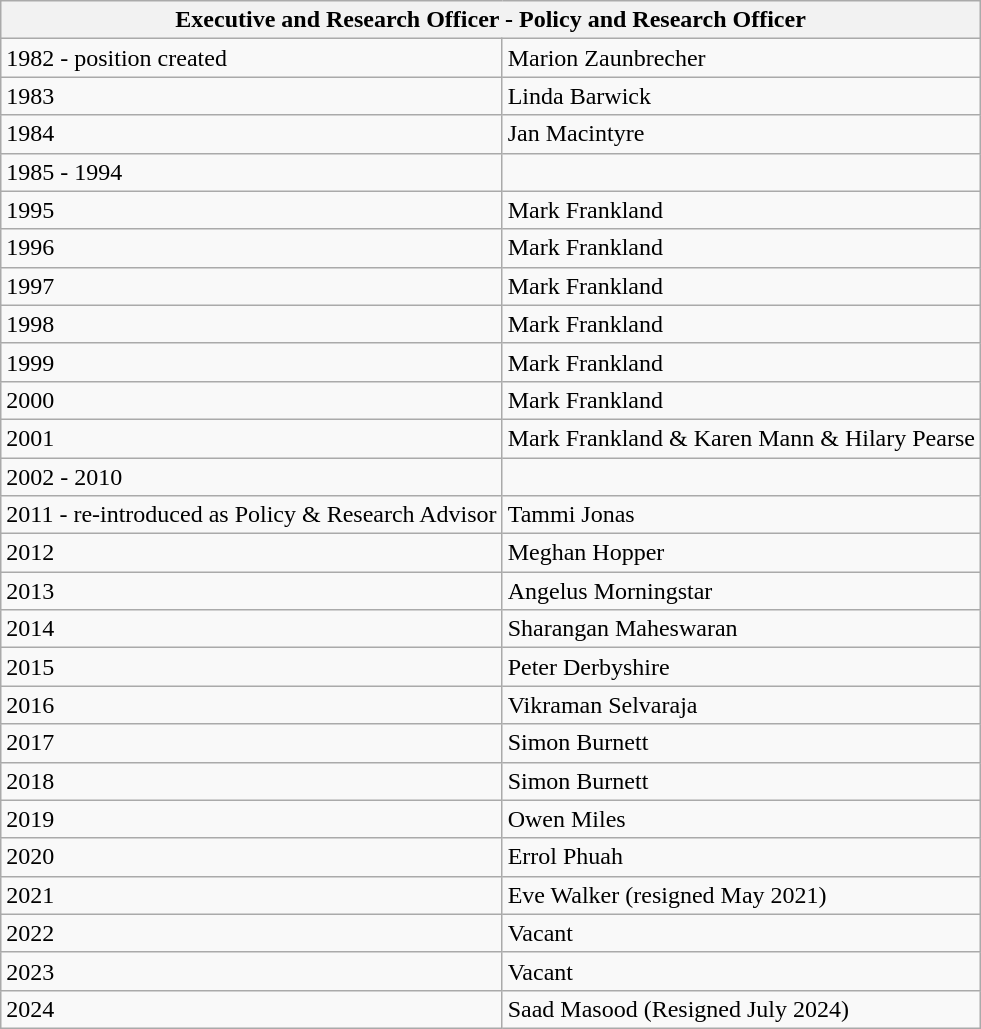<table class="wikitable mw-collapsible mw-collapsed">
<tr>
<th colspan=4>Executive and Research Officer - Policy and Research Officer</th>
</tr>
<tr>
<td>1982 - position created</td>
<td>Marion Zaunbrecher</td>
</tr>
<tr>
<td>1983</td>
<td>Linda Barwick</td>
</tr>
<tr>
<td>1984</td>
<td>Jan Macintyre</td>
</tr>
<tr>
<td>1985 - 1994</td>
<td></td>
</tr>
<tr>
<td>1995</td>
<td>Mark Frankland</td>
</tr>
<tr>
<td>1996</td>
<td>Mark Frankland</td>
</tr>
<tr>
<td>1997</td>
<td>Mark Frankland</td>
</tr>
<tr>
<td>1998</td>
<td>Mark Frankland</td>
</tr>
<tr>
<td>1999</td>
<td>Mark Frankland</td>
</tr>
<tr>
<td>2000</td>
<td>Mark Frankland</td>
</tr>
<tr>
<td>2001</td>
<td>Mark Frankland & Karen Mann & Hilary Pearse</td>
</tr>
<tr>
<td>2002 - 2010</td>
<td></td>
</tr>
<tr>
<td>2011 - re-introduced as Policy & Research Advisor</td>
<td>Tammi Jonas</td>
</tr>
<tr>
<td>2012</td>
<td>Meghan Hopper</td>
</tr>
<tr>
<td>2013</td>
<td>Angelus Morningstar</td>
</tr>
<tr>
<td>2014</td>
<td>Sharangan Maheswaran</td>
</tr>
<tr>
<td>2015</td>
<td>Peter Derbyshire</td>
</tr>
<tr>
<td>2016</td>
<td>Vikraman Selvaraja</td>
</tr>
<tr>
<td>2017</td>
<td>Simon Burnett</td>
</tr>
<tr>
<td>2018</td>
<td>Simon Burnett</td>
</tr>
<tr>
<td>2019</td>
<td>Owen Miles</td>
</tr>
<tr>
<td>2020</td>
<td>Errol Phuah</td>
</tr>
<tr>
<td>2021</td>
<td>Eve Walker (resigned May 2021)</td>
</tr>
<tr>
<td>2022</td>
<td>Vacant</td>
</tr>
<tr>
<td>2023</td>
<td>Vacant</td>
</tr>
<tr>
<td>2024</td>
<td>Saad Masood (Resigned July 2024)</td>
</tr>
</table>
